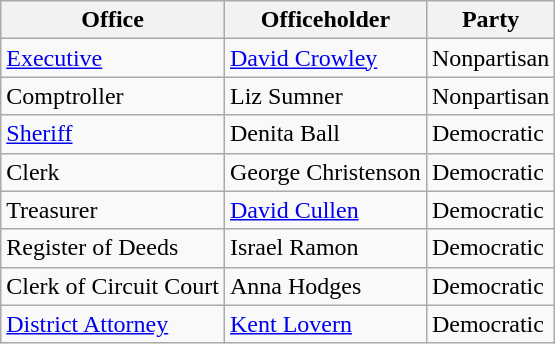<table class="wikitable sortable">
<tr>
<th>Office</th>
<th>Officeholder</th>
<th>Party</th>
</tr>
<tr>
<td><a href='#'>Executive</a></td>
<td><a href='#'>David Crowley</a></td>
<td>Nonpartisan</td>
</tr>
<tr>
<td>Comptroller</td>
<td>Liz Sumner</td>
<td>Nonpartisan</td>
</tr>
<tr>
<td><a href='#'>Sheriff</a></td>
<td>Denita Ball</td>
<td>Democratic</td>
</tr>
<tr>
<td>Clerk</td>
<td>George Christenson</td>
<td>Democratic</td>
</tr>
<tr>
<td>Treasurer</td>
<td><a href='#'>David Cullen</a></td>
<td>Democratic</td>
</tr>
<tr>
<td>Register of Deeds</td>
<td>Israel Ramon</td>
<td>Democratic</td>
</tr>
<tr>
<td>Clerk of Circuit Court</td>
<td>Anna Hodges</td>
<td>Democratic</td>
</tr>
<tr>
<td><a href='#'>District Attorney</a></td>
<td><a href='#'>Kent Lovern</a></td>
<td>Democratic</td>
</tr>
</table>
